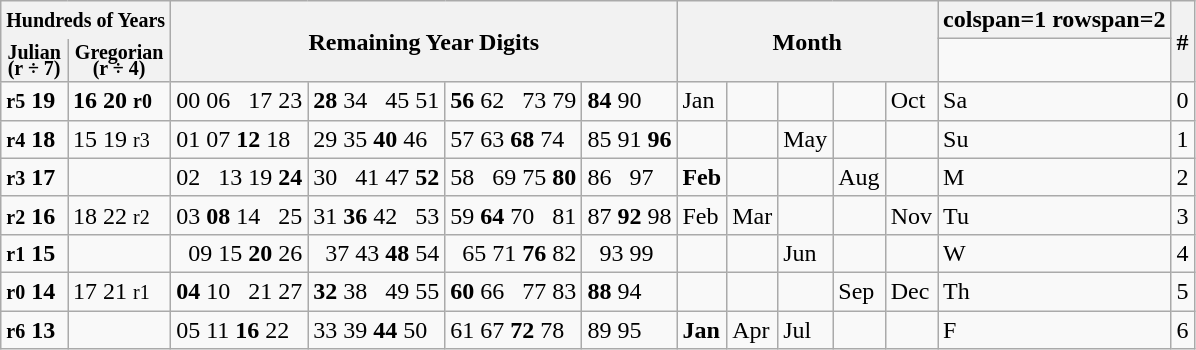<table class=wikitable>
<tr>
<th colspan=2 style="line-height:10px; border-bottom:none"><small>Hundreds of Years</small></th>
<th colspan=4 rowspan=2>Remaining Year Digits</th>
<th colspan=5 rowspan=2>Month</th>
<th>colspan=1 rowspan=2 </th>
<th colspan=1 rowspan=2>#</th>
</tr>
<tr>
<th style="border-top:none; line-height:10px"><small>Julian<br>(r ÷ 7)</small></th>
<th style="border-top:none; line-height:10px"><small>Gregorian<br>(r ÷ 4)</small></th>
</tr>
<tr>
<td><small><strong>r5</strong></small> <strong>19</strong></td>
<td><strong>16</strong> <strong>20</strong> <small><strong>r0</strong></small></td>
<td>00 06   17 23</td>
<td><strong>28</strong> 34   45 51</td>
<td><strong>56</strong> 62   73 79</td>
<td><strong>84</strong> 90</td>
<td>Jan</td>
<td></td>
<td></td>
<td></td>
<td>Oct</td>
<td>Sa</td>
<td>0</td>
</tr>
<tr>
<td><small><strong>r4</strong></small> <strong>18</strong></td>
<td>15 19 <small>r3</small></td>
<td>01 07 <strong>12</strong> 18</td>
<td>29 35 <strong>40</strong> 46</td>
<td>57 63 <strong>68</strong> 74</td>
<td>85 91 <strong>96</strong></td>
<td></td>
<td></td>
<td>May</td>
<td></td>
<td></td>
<td>Su</td>
<td>1</td>
</tr>
<tr>
<td><small><strong>r3</strong></small> <strong>17</strong></td>
<td></td>
<td>02   13 19 <strong>24</strong></td>
<td>30   41 47 <strong>52</strong></td>
<td>58   69 75 <strong>80</strong></td>
<td>86   97</td>
<td><strong>Feb</strong></td>
<td></td>
<td></td>
<td>Aug</td>
<td></td>
<td>M</td>
<td>2</td>
</tr>
<tr>
<td><small><strong>r2</strong></small> <strong>16</strong></td>
<td>18 22 <small>r2</small></td>
<td>03 <strong>08</strong> 14   25</td>
<td>31 <strong>36</strong> 42   53</td>
<td>59 <strong>64</strong> 70   81</td>
<td>87 <strong>92</strong> 98</td>
<td>Feb</td>
<td>Mar</td>
<td></td>
<td></td>
<td>Nov</td>
<td>Tu</td>
<td>3</td>
</tr>
<tr>
<td><small><strong>r1</strong></small> <strong>15</strong></td>
<td></td>
<td>  09 15 <strong>20</strong> 26</td>
<td>  37 43 <strong>48</strong> 54</td>
<td>  65 71 <strong>76</strong> 82</td>
<td>  93 99</td>
<td></td>
<td></td>
<td>Jun</td>
<td></td>
<td></td>
<td>W</td>
<td>4</td>
</tr>
<tr>
<td><small><strong>r0</strong></small> <strong>14</strong></td>
<td>17 21 <small>r1</small></td>
<td><strong>04</strong> 10   21 27</td>
<td><strong>32</strong> 38   49 55</td>
<td><strong>60</strong> 66   77 83</td>
<td><strong>88</strong> 94</td>
<td></td>
<td></td>
<td></td>
<td>Sep</td>
<td>Dec</td>
<td>Th</td>
<td>5</td>
</tr>
<tr>
<td><small><strong>r6</strong></small> <strong>13</strong></td>
<td></td>
<td>05 11 <strong>16</strong> 22</td>
<td>33 39 <strong>44</strong> 50</td>
<td>61 67 <strong>72</strong> 78</td>
<td>89 95</td>
<td><strong>Jan</strong></td>
<td>Apr</td>
<td>Jul</td>
<td></td>
<td></td>
<td>F</td>
<td>6</td>
</tr>
</table>
